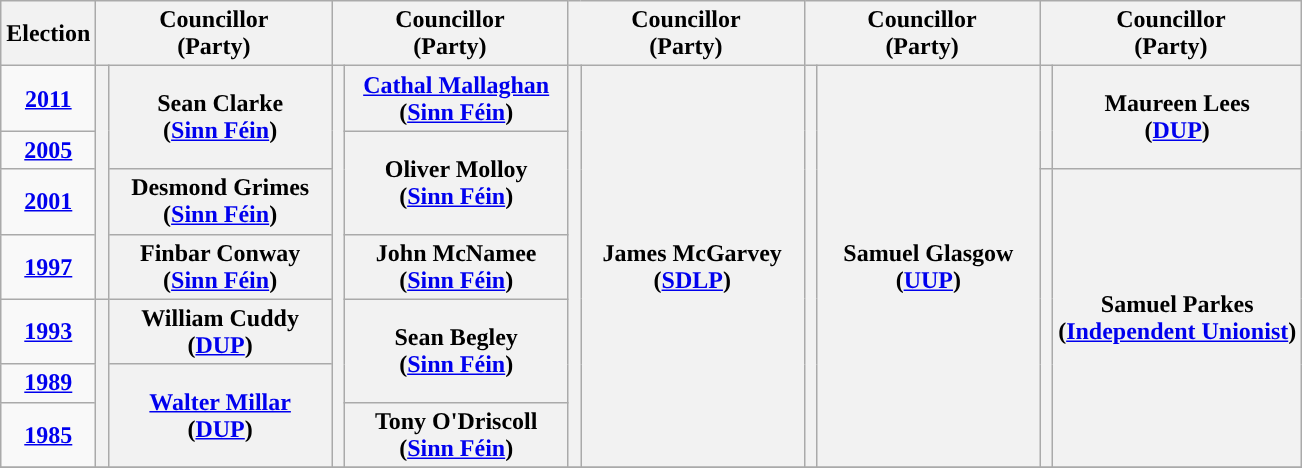<table class="wikitable" style="text-align:center">
<tr>
<th scope="col" width="50">Election</th>
<th scope="col" width="150" colspan = "2">Councillor<br> (Party)</th>
<th scope="col" width="150" colspan = "2">Councillor<br> (Party)</th>
<th scope="col" width="150" colspan = "2">Councillor<br> (Party)</th>
<th scope="col" width="150" colspan = "2">Councillor<br> (Party)</th>
<th scope="col" width="150" colspan = "2">Councillor<br> (Party)</th>
</tr>
<tr>
<td><strong><a href='#'>2011</a></strong></td>
<th rowspan="4" width="1" style="background-color: "></th>
<th rowspan = "2">Sean Clarke <br> (<a href='#'>Sinn Féin</a>)</th>
<th rowspan="7" width="1" style="background-color: "></th>
<th rowspan = "1"><a href='#'>Cathal Mallaghan</a> <br> (<a href='#'>Sinn Féin</a>)</th>
<th rowspan="7" width="1" style="background-color: "></th>
<th rowspan = "7">James McGarvey <br> (<a href='#'>SDLP</a>)</th>
<th rowspan="7" width="1" style="background-color: "></th>
<th rowspan = "7">Samuel Glasgow <br> (<a href='#'>UUP</a>)</th>
<th rowspan="2" width="1" style="background-color: "></th>
<th rowspan = "2">Maureen Lees <br> (<a href='#'>DUP</a>)</th>
</tr>
<tr>
<td><strong><a href='#'>2005</a></strong></td>
<th rowspan = "2">Oliver Molloy <br> (<a href='#'>Sinn Féin</a>)</th>
</tr>
<tr>
<td><strong><a href='#'>2001</a></strong></td>
<th rowspan = "1">Desmond Grimes <br> (<a href='#'>Sinn Féin</a>)</th>
<th rowspan="5" width="1" style="background-color: "></th>
<th rowspan = "5">Samuel Parkes <br> (<a href='#'>Independent Unionist</a>)</th>
</tr>
<tr>
<td><strong><a href='#'>1997</a></strong></td>
<th rowspan = "1">Finbar Conway <br> (<a href='#'>Sinn Féin</a>)</th>
<th rowspan = "1">John McNamee <br> (<a href='#'>Sinn Féin</a>)</th>
</tr>
<tr>
<td><strong><a href='#'>1993</a></strong></td>
<th rowspan="3" width="1" style="background-color: "></th>
<th rowspan = "1">William Cuddy <br> (<a href='#'>DUP</a>)</th>
<th rowspan = "2">Sean Begley <br> (<a href='#'>Sinn Féin</a>)</th>
</tr>
<tr>
<td><strong><a href='#'>1989</a></strong></td>
<th rowspan = "2"><a href='#'>Walter Millar</a> <br> (<a href='#'>DUP</a>)</th>
</tr>
<tr>
<td><strong><a href='#'>1985</a></strong></td>
<th rowspan = "1">Tony O'Driscoll <br> (<a href='#'>Sinn Féin</a>)</th>
</tr>
<tr>
</tr>
</table>
